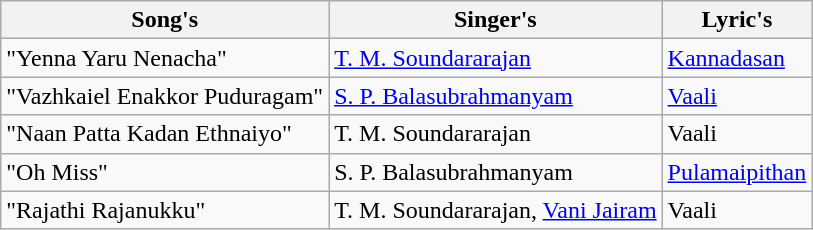<table class="wikitable">
<tr>
<th>Song's</th>
<th>Singer's</th>
<th>Lyric's</th>
</tr>
<tr>
<td>"Yenna Yaru Nenacha"</td>
<td><a href='#'>T. M. Soundararajan</a></td>
<td><a href='#'>Kannadasan</a></td>
</tr>
<tr>
<td>"Vazhkaiel Enakkor Puduragam"</td>
<td><a href='#'>S. P. Balasubrahmanyam</a></td>
<td><a href='#'>Vaali</a></td>
</tr>
<tr>
<td>"Naan Patta Kadan Ethnaiyo"</td>
<td>T. M. Soundararajan</td>
<td>Vaali</td>
</tr>
<tr>
<td>"Oh Miss"</td>
<td>S. P. Balasubrahmanyam</td>
<td><a href='#'>Pulamaipithan</a></td>
</tr>
<tr>
<td>"Rajathi Rajanukku"</td>
<td>T. M. Soundararajan, <a href='#'>Vani Jairam</a></td>
<td>Vaali</td>
</tr>
</table>
